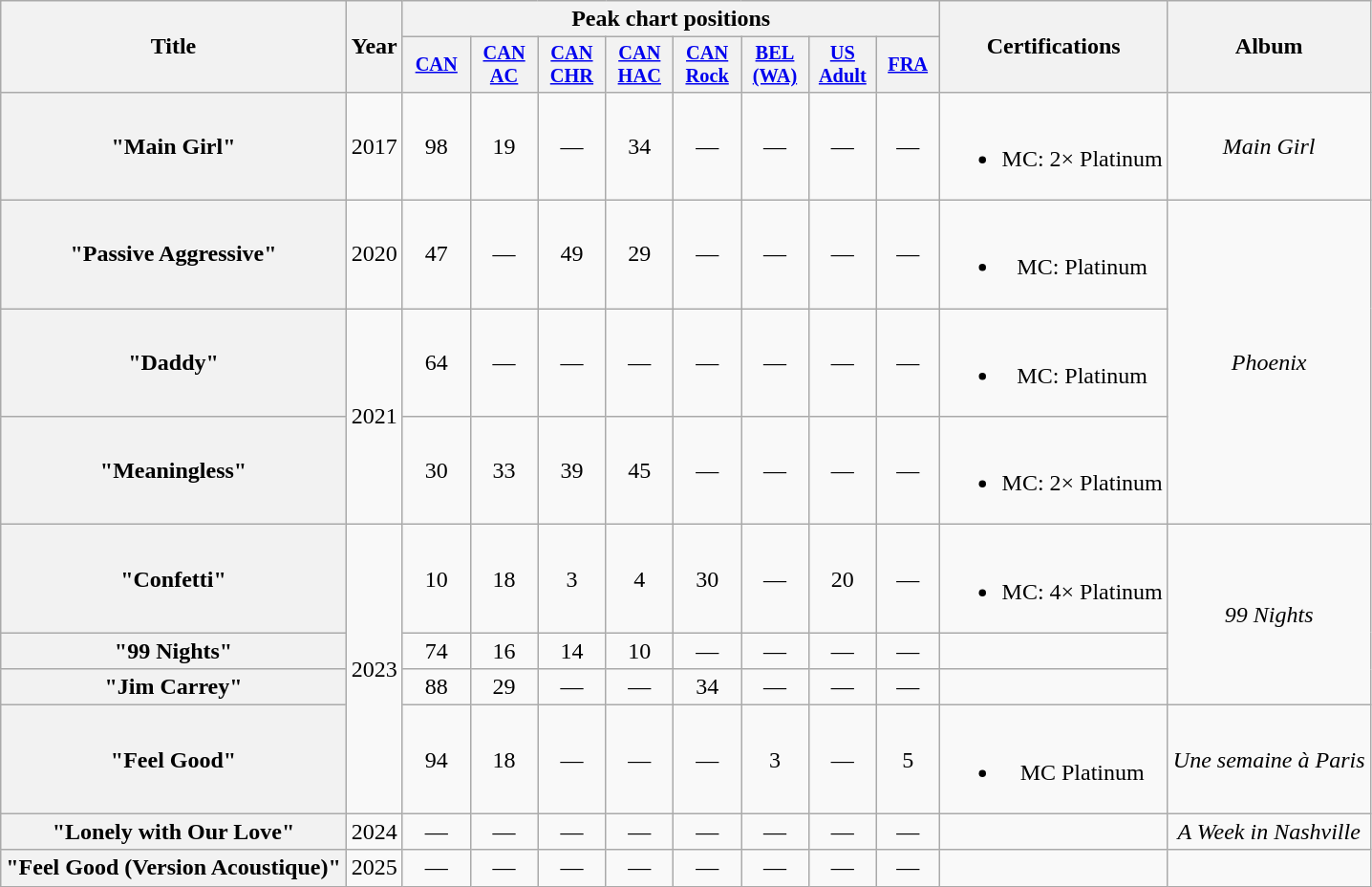<table class="wikitable plainrowheaders" style="text-align:center;">
<tr>
<th scope="col" rowspan="2">Title</th>
<th scope="col" rowspan="2">Year</th>
<th scope="col" colspan="8">Peak chart positions</th>
<th rowspan="2">Certifications</th>
<th rowspan="2" scope="col">Album</th>
</tr>
<tr>
<th scope="col" style="width:3em;font-size:85%;"><a href='#'>CAN</a><br></th>
<th scope="col" style="width:3em;font-size:85%;"><a href='#'>CAN AC</a><br></th>
<th scope="col" style="width:3em;font-size:85%;"><a href='#'>CAN CHR</a><br></th>
<th scope="col" style="width:3em;font-size:85%;"><a href='#'>CAN HAC</a><br></th>
<th scope="col" style="width:3em;font-size:85%;"><a href='#'>CAN Rock</a><br></th>
<th scope="col" style="width:3em;font-size:85%;"><a href='#'>BEL<br>(WA)</a><br></th>
<th scope="col" style="width:3em;font-size:85%;"><a href='#'>US<br>Adult</a><br></th>
<th scope="col" style="width:2.75em;font-size:85%;"><a href='#'>FRA</a><br></th>
</tr>
<tr>
<th scope="row">"Main Girl"</th>
<td>2017</td>
<td>98</td>
<td>19</td>
<td>—</td>
<td>34</td>
<td>—</td>
<td>—</td>
<td>—</td>
<td>—</td>
<td><br><ul><li>MC: 2× Platinum</li></ul></td>
<td><em>Main Girl</em></td>
</tr>
<tr>
<th scope="row">"Passive Aggressive"</th>
<td>2020</td>
<td>47</td>
<td>—</td>
<td>49</td>
<td>29</td>
<td>—</td>
<td>—</td>
<td>—</td>
<td>—</td>
<td><br><ul><li>MC: Platinum</li></ul></td>
<td rowspan="3"><em>Phoenix</em></td>
</tr>
<tr>
<th scope="row">"Daddy"</th>
<td rowspan="2">2021</td>
<td>64</td>
<td>—</td>
<td>—</td>
<td>—</td>
<td>—</td>
<td>—</td>
<td>—</td>
<td>—</td>
<td><br><ul><li>MC: Platinum</li></ul></td>
</tr>
<tr>
<th scope="row">"Meaningless"</th>
<td>30</td>
<td>33</td>
<td>39</td>
<td>45</td>
<td>—</td>
<td>—</td>
<td>—</td>
<td>—</td>
<td><br><ul><li>MC: 2× Platinum</li></ul></td>
</tr>
<tr>
<th scope="row">"Confetti"</th>
<td rowspan="4">2023</td>
<td>10</td>
<td>18</td>
<td>3</td>
<td>4</td>
<td>30</td>
<td>—</td>
<td>20</td>
<td>—</td>
<td><br><ul><li>MC: 4× Platinum</li></ul></td>
<td rowspan="3"><em>99 Nights</em></td>
</tr>
<tr>
<th scope="row">"99 Nights"</th>
<td>74</td>
<td>16</td>
<td>14</td>
<td>10</td>
<td>—</td>
<td>—</td>
<td>—</td>
<td>—</td>
<td></td>
</tr>
<tr>
<th scope="row">"Jim Carrey"</th>
<td>88</td>
<td>29</td>
<td>—</td>
<td>—</td>
<td>34</td>
<td>—</td>
<td>—</td>
<td>—</td>
<td></td>
</tr>
<tr>
<th scope="row">"Feel Good"</th>
<td>94</td>
<td>18</td>
<td>—</td>
<td>—</td>
<td>—</td>
<td>3</td>
<td>—</td>
<td>5</td>
<td><br><ul><li>MC Platinum</li></ul></td>
<td><em>Une semaine à Paris</em></td>
</tr>
<tr>
<th scope="row">"Lonely with Our Love"</th>
<td>2024</td>
<td>—</td>
<td>—</td>
<td>—</td>
<td>—</td>
<td>—</td>
<td>—</td>
<td>—</td>
<td>—</td>
<td></td>
<td><em>A Week in Nashville</em></td>
</tr>
<tr>
<th scope="row">"Feel Good (Version Acoustique)"</th>
<td>2025</td>
<td>—</td>
<td>—</td>
<td>—</td>
<td>—</td>
<td>—</td>
<td>—</td>
<td>—</td>
<td>—</td>
<td></td>
<td></td>
</tr>
</table>
